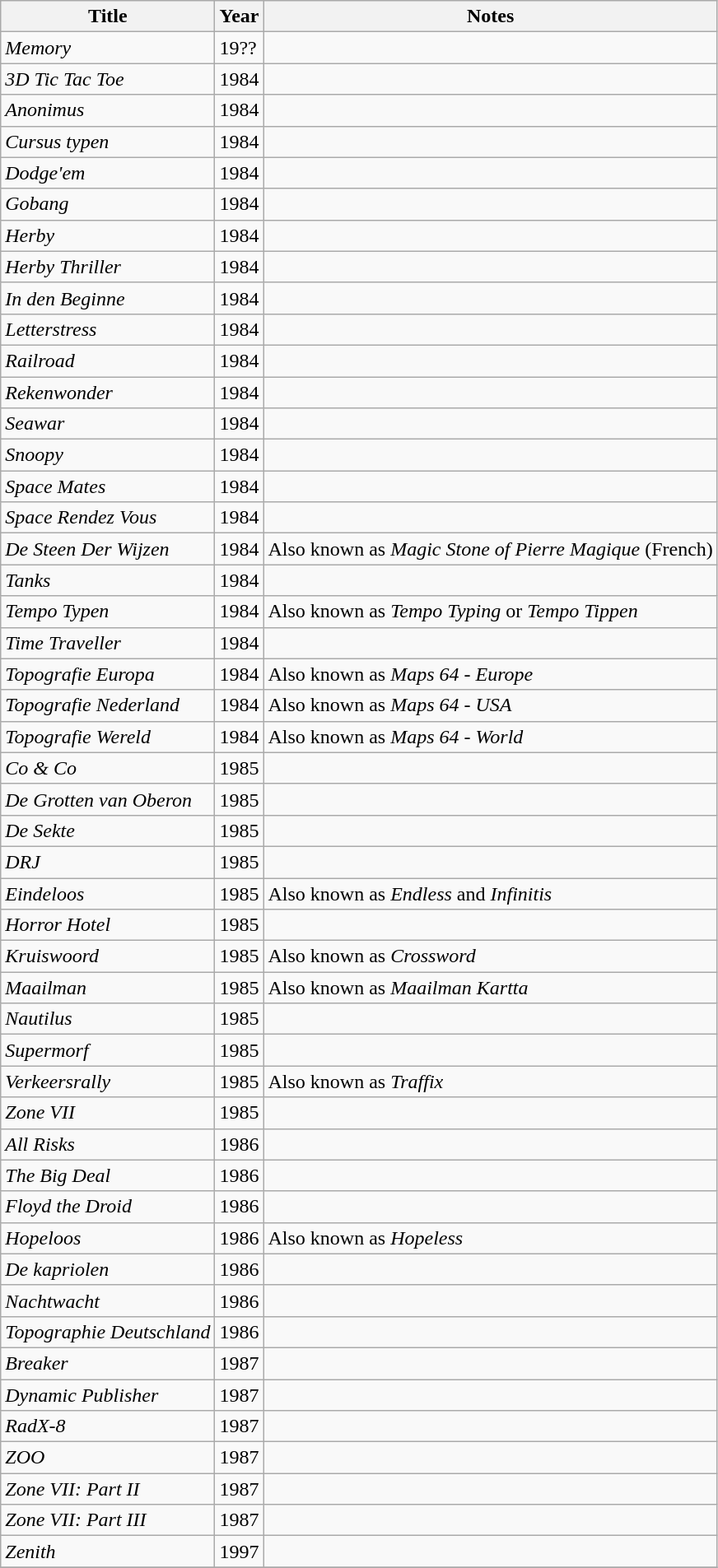<table class="sortable wikitable" border="1">
<tr>
<th>Title</th>
<th>Year</th>
<th>Notes</th>
</tr>
<tr>
<td><em>Memory</em></td>
<td>19??</td>
<td></td>
</tr>
<tr>
<td><em>3D Tic Tac Toe</em></td>
<td>1984</td>
<td></td>
</tr>
<tr>
<td><em>Anonimus</em></td>
<td>1984</td>
<td></td>
</tr>
<tr>
<td><em>Cursus typen</em></td>
<td>1984</td>
<td></td>
</tr>
<tr>
<td><em>Dodge'em</em></td>
<td>1984</td>
<td></td>
</tr>
<tr>
<td><em>Gobang</em></td>
<td>1984</td>
<td></td>
</tr>
<tr>
<td><em>Herby</em></td>
<td>1984</td>
<td></td>
</tr>
<tr>
<td><em>Herby Thriller</em></td>
<td>1984</td>
<td></td>
</tr>
<tr>
<td><em>In den Beginne</em></td>
<td>1984</td>
<td></td>
</tr>
<tr>
<td><em>Letterstress</em></td>
<td>1984</td>
<td></td>
</tr>
<tr>
<td><em>Railroad</em></td>
<td>1984</td>
<td></td>
</tr>
<tr>
<td><em>Rekenwonder</em></td>
<td>1984</td>
<td></td>
</tr>
<tr>
<td><em>Seawar</em></td>
<td>1984</td>
<td></td>
</tr>
<tr>
<td><em>Snoopy</em></td>
<td>1984</td>
<td></td>
</tr>
<tr>
<td><em>Space Mates</em></td>
<td>1984</td>
<td></td>
</tr>
<tr>
<td><em>Space Rendez Vous</em></td>
<td>1984</td>
<td></td>
</tr>
<tr>
<td><em>De Steen Der Wijzen</em></td>
<td>1984</td>
<td>Also known as <em>Magic Stone of Pierre Magique</em> (French)</td>
</tr>
<tr>
<td><em>Tanks</em></td>
<td>1984</td>
<td></td>
</tr>
<tr>
<td><em>Tempo Typen</em></td>
<td>1984</td>
<td>Also known as <em>Tempo Typing</em> or <em>Tempo Tippen</em></td>
</tr>
<tr>
<td><em>Time Traveller</em></td>
<td>1984</td>
<td></td>
</tr>
<tr>
<td><em>Topografie Europa</em></td>
<td>1984</td>
<td>Also known as <em>Maps 64 - Europe</em></td>
</tr>
<tr>
<td><em>Topografie Nederland</em></td>
<td>1984</td>
<td>Also known as <em>Maps 64 - USA</em></td>
</tr>
<tr>
<td><em>Topografie Wereld</em></td>
<td>1984</td>
<td>Also known as <em>Maps 64 - World</em></td>
</tr>
<tr>
<td><em>Co & Co</em></td>
<td>1985</td>
<td></td>
</tr>
<tr>
<td><em>De Grotten van Oberon</em></td>
<td>1985</td>
<td></td>
</tr>
<tr>
<td><em>De Sekte</em></td>
<td>1985</td>
<td></td>
</tr>
<tr>
<td><em>DRJ</em></td>
<td>1985</td>
<td></td>
</tr>
<tr>
<td><em>Eindeloos</em></td>
<td>1985</td>
<td>Also known as <em>Endless</em> and <em>Infinitis</em></td>
</tr>
<tr>
<td><em>Horror Hotel</em></td>
<td>1985</td>
<td></td>
</tr>
<tr>
<td><em>Kruiswoord</em></td>
<td>1985</td>
<td>Also known as <em>Crossword</em></td>
</tr>
<tr>
<td><em>Maailman</em></td>
<td>1985</td>
<td>Also known as <em>Maailman Kartta</em></td>
</tr>
<tr>
<td><em>Nautilus</em></td>
<td>1985</td>
<td></td>
</tr>
<tr>
<td><em>Supermorf</em></td>
<td>1985</td>
<td></td>
</tr>
<tr>
<td><em>Verkeersrally</em></td>
<td>1985</td>
<td>Also known as <em>Traffix</em></td>
</tr>
<tr>
<td><em>Zone VII</em></td>
<td>1985</td>
<td></td>
</tr>
<tr>
<td><em>All Risks</em></td>
<td>1986</td>
<td></td>
</tr>
<tr>
<td><em>The Big Deal</em></td>
<td>1986</td>
<td></td>
</tr>
<tr>
<td><em>Floyd the Droid</em></td>
<td>1986</td>
<td></td>
</tr>
<tr>
<td><em>Hopeloos</em></td>
<td>1986</td>
<td>Also known as <em>Hopeless</em></td>
</tr>
<tr>
<td><em>De kapriolen</em></td>
<td>1986</td>
<td></td>
</tr>
<tr>
<td><em>Nachtwacht</em></td>
<td>1986</td>
<td></td>
</tr>
<tr>
<td><em>Topographie Deutschland</em></td>
<td>1986</td>
<td></td>
</tr>
<tr>
<td><em>Breaker</em></td>
<td>1987</td>
<td></td>
</tr>
<tr>
<td><em>Dynamic Publisher</em></td>
<td>1987</td>
<td></td>
</tr>
<tr>
<td><em>RadX-8</em></td>
<td>1987</td>
<td></td>
</tr>
<tr>
<td><em>ZOO</em></td>
<td>1987</td>
<td></td>
</tr>
<tr>
<td><em>Zone VII: Part II</em></td>
<td>1987</td>
<td></td>
</tr>
<tr>
<td><em>Zone VII: Part III</em></td>
<td>1987</td>
<td></td>
</tr>
<tr>
<td><em>Zenith</em></td>
<td>1997</td>
<td></td>
</tr>
<tr>
</tr>
</table>
